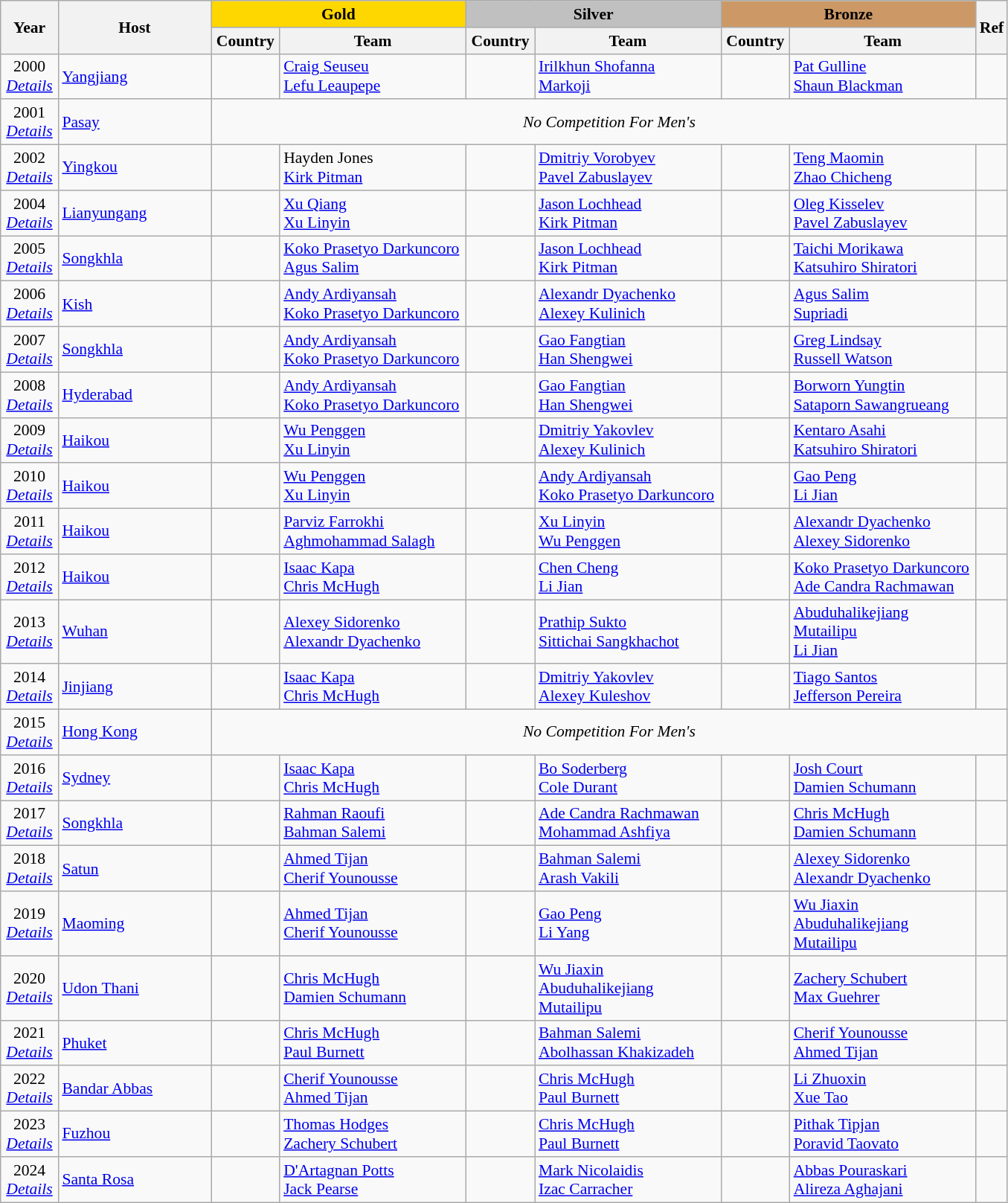<table class="wikitable" style="font-size:90%">
<tr>
<th rowspan="2" width="45">Year</th>
<th rowspan="2" width="130">Host</th>
<th colspan="2" style="background:gold">Gold</th>
<th colspan="2" style="background:silver">Silver</th>
<th colspan="2" style="background:#cc9966">Bronze</th>
<th rowspan="2" width="20">Ref</th>
</tr>
<tr>
<th width="55">Country</th>
<th width="160">Team</th>
<th width="55">Country</th>
<th width="160">Team</th>
<th width="55">Country</th>
<th width="160">Team</th>
</tr>
<tr>
<td align=center>2000<br><em><a href='#'>Details</a></em></td>
<td> <a href='#'>Yangjiang</a></td>
<td></td>
<td><a href='#'>Craig Seuseu</a><br><a href='#'>Lefu Leaupepe</a></td>
<td></td>
<td><a href='#'>Irilkhun Shofanna</a><br><a href='#'>Markoji</a></td>
<td></td>
<td><a href='#'>Pat Gulline</a><br><a href='#'>Shaun Blackman</a></td>
<td></td>
</tr>
<tr>
<td align=center>2001<br><em><a href='#'>Details</a></em></td>
<td> <a href='#'>Pasay</a></td>
<td colspan=7 align=center><em>No Competition For Men's</em></td>
</tr>
<tr>
<td align=center>2002<br><em><a href='#'>Details</a></em></td>
<td> <a href='#'>Yingkou</a></td>
<td></td>
<td>Hayden Jones<br><a href='#'>Kirk Pitman</a></td>
<td></td>
<td><a href='#'>Dmitriy Vorobyev</a><br><a href='#'>Pavel Zabuslayev</a></td>
<td></td>
<td><a href='#'>Teng Maomin</a><br><a href='#'>Zhao Chicheng</a></td>
<td></td>
</tr>
<tr>
<td align=center>2004<br><em><a href='#'>Details</a></em></td>
<td> <a href='#'>Lianyungang</a></td>
<td></td>
<td><a href='#'>Xu Qiang</a><br><a href='#'>Xu Linyin</a></td>
<td></td>
<td><a href='#'>Jason Lochhead</a><br><a href='#'>Kirk Pitman</a></td>
<td></td>
<td><a href='#'>Oleg Kisselev</a><br><a href='#'>Pavel Zabuslayev</a></td>
<td></td>
</tr>
<tr>
<td align=center>2005<br><em><a href='#'>Details</a></em></td>
<td> <a href='#'>Songkhla</a></td>
<td></td>
<td><a href='#'>Koko Prasetyo Darkuncoro</a><br><a href='#'>Agus Salim</a></td>
<td></td>
<td><a href='#'>Jason Lochhead</a><br><a href='#'>Kirk Pitman</a></td>
<td></td>
<td><a href='#'>Taichi Morikawa</a><br><a href='#'>Katsuhiro Shiratori</a></td>
<td></td>
</tr>
<tr>
<td align=center>2006<br><em><a href='#'>Details</a></em></td>
<td> <a href='#'>Kish</a></td>
<td></td>
<td><a href='#'>Andy Ardiyansah</a><br><a href='#'>Koko Prasetyo Darkuncoro</a></td>
<td></td>
<td><a href='#'>Alexandr Dyachenko</a><br><a href='#'>Alexey Kulinich</a></td>
<td></td>
<td><a href='#'>Agus Salim</a><br><a href='#'>Supriadi</a></td>
<td></td>
</tr>
<tr>
<td align=center>2007<br><em><a href='#'>Details</a></em></td>
<td> <a href='#'>Songkhla</a></td>
<td></td>
<td><a href='#'>Andy Ardiyansah</a><br><a href='#'>Koko Prasetyo Darkuncoro</a></td>
<td></td>
<td><a href='#'>Gao Fangtian</a><br><a href='#'>Han Shengwei</a></td>
<td></td>
<td><a href='#'>Greg Lindsay</a><br><a href='#'>Russell Watson</a></td>
<td></td>
</tr>
<tr>
<td align=center>2008<br><em><a href='#'>Details</a></em></td>
<td> <a href='#'>Hyderabad</a></td>
<td></td>
<td><a href='#'>Andy Ardiyansah</a><br><a href='#'>Koko Prasetyo Darkuncoro</a></td>
<td></td>
<td><a href='#'>Gao Fangtian</a><br><a href='#'>Han Shengwei</a></td>
<td></td>
<td><a href='#'>Borworn Yungtin</a><br><a href='#'>Sataporn Sawangrueang</a></td>
<td></td>
</tr>
<tr>
<td align=center>2009<br><em><a href='#'>Details</a></em></td>
<td> <a href='#'>Haikou</a></td>
<td></td>
<td><a href='#'>Wu Penggen</a><br><a href='#'>Xu Linyin</a></td>
<td></td>
<td><a href='#'>Dmitriy Yakovlev</a><br><a href='#'>Alexey Kulinich</a></td>
<td></td>
<td><a href='#'>Kentaro Asahi</a><br><a href='#'>Katsuhiro Shiratori</a></td>
<td></td>
</tr>
<tr>
<td align=center>2010<br><em><a href='#'>Details</a></em></td>
<td> <a href='#'>Haikou</a></td>
<td></td>
<td><a href='#'>Wu Penggen</a><br><a href='#'>Xu Linyin</a></td>
<td></td>
<td><a href='#'>Andy Ardiyansah</a><br><a href='#'>Koko Prasetyo Darkuncoro</a></td>
<td></td>
<td><a href='#'>Gao Peng</a><br><a href='#'>Li Jian</a></td>
<td></td>
</tr>
<tr>
<td align=center>2011<br><em><a href='#'>Details</a></em></td>
<td> <a href='#'>Haikou</a></td>
<td></td>
<td><a href='#'>Parviz Farrokhi</a><br><a href='#'>Aghmohammad Salagh</a></td>
<td></td>
<td><a href='#'>Xu Linyin</a><br><a href='#'>Wu Penggen</a></td>
<td></td>
<td><a href='#'>Alexandr Dyachenko</a><br><a href='#'>Alexey Sidorenko</a></td>
<td></td>
</tr>
<tr>
<td align=center>2012<br><em><a href='#'>Details</a></em></td>
<td> <a href='#'>Haikou</a></td>
<td></td>
<td><a href='#'>Isaac Kapa</a><br><a href='#'>Chris McHugh</a></td>
<td></td>
<td><a href='#'>Chen Cheng</a><br><a href='#'>Li Jian</a></td>
<td></td>
<td><a href='#'>Koko Prasetyo Darkuncoro</a><br><a href='#'>Ade Candra Rachmawan</a></td>
<td></td>
</tr>
<tr>
<td align=center>2013<br><em><a href='#'>Details</a></em></td>
<td> <a href='#'>Wuhan</a></td>
<td></td>
<td><a href='#'>Alexey Sidorenko</a><br><a href='#'>Alexandr Dyachenko</a></td>
<td></td>
<td><a href='#'>Prathip Sukto</a><br><a href='#'>Sittichai Sangkhachot</a></td>
<td></td>
<td><a href='#'>Abuduhalikejiang Mutailipu</a><br><a href='#'>Li Jian</a></td>
<td></td>
</tr>
<tr>
<td align=center>2014<br><em><a href='#'>Details</a></em></td>
<td> <a href='#'>Jinjiang</a></td>
<td></td>
<td><a href='#'>Isaac Kapa</a><br><a href='#'>Chris McHugh</a></td>
<td></td>
<td><a href='#'>Dmitriy Yakovlev</a><br><a href='#'>Alexey Kuleshov</a></td>
<td></td>
<td><a href='#'>Tiago Santos</a><br><a href='#'>Jefferson Pereira</a></td>
<td></td>
</tr>
<tr>
<td align=center>2015<br><em><a href='#'>Details</a></em></td>
<td> <a href='#'>Hong Kong</a></td>
<td colspan=7 align=center><em>No Competition For Men's</em></td>
</tr>
<tr>
<td align=center>2016<br><em><a href='#'>Details</a></em></td>
<td> <a href='#'>Sydney</a></td>
<td></td>
<td><a href='#'>Isaac Kapa</a><br><a href='#'>Chris McHugh</a></td>
<td></td>
<td><a href='#'>Bo Soderberg</a><br><a href='#'>Cole Durant</a></td>
<td></td>
<td><a href='#'>Josh Court</a><br><a href='#'>Damien Schumann</a></td>
<td></td>
</tr>
<tr>
<td align=center>2017<br><em><a href='#'>Details</a></em></td>
<td> <a href='#'>Songkhla</a></td>
<td></td>
<td><a href='#'>Rahman Raoufi</a><br><a href='#'>Bahman Salemi</a></td>
<td></td>
<td><a href='#'>Ade Candra Rachmawan</a><br><a href='#'>Mohammad Ashfiya</a></td>
<td></td>
<td><a href='#'>Chris McHugh</a><br><a href='#'>Damien Schumann</a></td>
<td></td>
</tr>
<tr>
<td align=center>2018<br><em><a href='#'>Details</a></em></td>
<td> <a href='#'>Satun</a></td>
<td></td>
<td><a href='#'>Ahmed Tijan</a><br><a href='#'>Cherif Younousse</a></td>
<td></td>
<td><a href='#'>Bahman Salemi</a><br><a href='#'>Arash Vakili</a></td>
<td></td>
<td><a href='#'>Alexey Sidorenko</a><br><a href='#'>Alexandr Dyachenko</a></td>
<td></td>
</tr>
<tr>
<td align=center>2019<br><em><a href='#'>Details</a></em></td>
<td> <a href='#'>Maoming</a></td>
<td></td>
<td><a href='#'>Ahmed Tijan</a><br><a href='#'>Cherif Younousse</a></td>
<td></td>
<td><a href='#'>Gao Peng</a><br><a href='#'>Li Yang</a></td>
<td></td>
<td><a href='#'>Wu Jiaxin</a><br><a href='#'>Abuduhalikejiang Mutailipu</a></td>
<td></td>
</tr>
<tr>
<td align=center>2020<br><em><a href='#'>Details</a></em></td>
<td> <a href='#'>Udon Thani</a></td>
<td></td>
<td><a href='#'>Chris McHugh</a><br><a href='#'>Damien Schumann</a></td>
<td></td>
<td><a href='#'>Wu Jiaxin</a><br><a href='#'>Abuduhalikejiang Mutailipu</a></td>
<td></td>
<td><a href='#'>Zachery Schubert</a><br><a href='#'>Max Guehrer</a></td>
<td></td>
</tr>
<tr>
<td align=center>2021<br><em><a href='#'>Details</a></em></td>
<td> <a href='#'>Phuket</a></td>
<td></td>
<td><a href='#'>Chris McHugh</a><br><a href='#'>Paul Burnett</a></td>
<td></td>
<td><a href='#'>Bahman Salemi</a><br><a href='#'>Abolhassan Khakizadeh</a></td>
<td></td>
<td><a href='#'>Cherif Younousse</a><br><a href='#'>Ahmed Tijan</a></td>
<td></td>
</tr>
<tr>
<td align=center>2022<br><em><a href='#'>Details</a></em></td>
<td> <a href='#'>Bandar Abbas</a></td>
<td></td>
<td><a href='#'>Cherif Younousse</a><br><a href='#'>Ahmed Tijan</a></td>
<td></td>
<td><a href='#'>Chris McHugh</a><br><a href='#'>Paul Burnett</a></td>
<td></td>
<td><a href='#'>Li Zhuoxin</a><br><a href='#'>Xue Tao</a></td>
<td></td>
</tr>
<tr>
<td align=center>2023<br><em><a href='#'>Details</a></em></td>
<td> <a href='#'>Fuzhou</a></td>
<td></td>
<td><a href='#'>Thomas Hodges</a><br><a href='#'>Zachery Schubert</a></td>
<td></td>
<td><a href='#'>Chris McHugh</a><br><a href='#'>Paul Burnett</a></td>
<td></td>
<td><a href='#'>Pithak Tipjan</a><br><a href='#'>Poravid Taovato</a></td>
<td></td>
</tr>
<tr>
<td align=center>2024<br><em><a href='#'>Details</a></em></td>
<td> <a href='#'>Santa Rosa</a></td>
<td></td>
<td><a href='#'>D'Artagnan Potts</a><br><a href='#'>Jack Pearse</a></td>
<td></td>
<td><a href='#'>Mark Nicolaidis</a><br><a href='#'>Izac Carracher</a></td>
<td></td>
<td><a href='#'>Abbas Pouraskari</a><br><a href='#'>Alireza Aghajani</a></td>
<td></td>
</tr>
</table>
